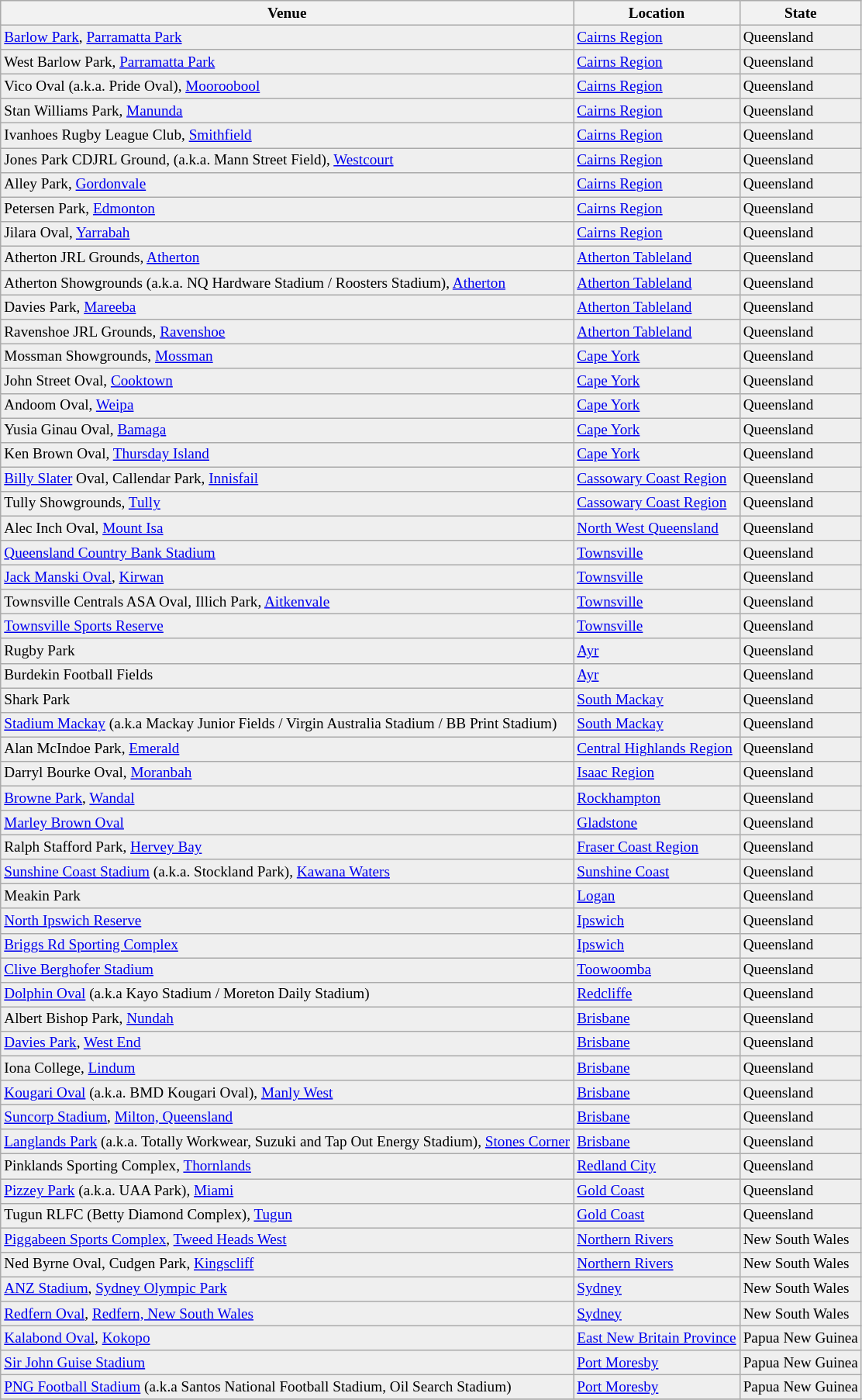<table class="wikitable sortable" style="font-size:80%;background:#efefef">
<tr>
<th>Venue</th>
<th>Location</th>
<th>State</th>
</tr>
<tr>
<td><a href='#'>Barlow Park</a>, <a href='#'>Parramatta Park</a></td>
<td><a href='#'>Cairns Region</a></td>
<td>Queensland</td>
</tr>
<tr>
<td>West Barlow Park, <a href='#'>Parramatta Park</a></td>
<td><a href='#'>Cairns Region</a></td>
<td>Queensland</td>
</tr>
<tr>
<td>Vico Oval (a.k.a. Pride Oval), <a href='#'>Mooroobool</a></td>
<td><a href='#'>Cairns Region</a></td>
<td>Queensland</td>
</tr>
<tr>
<td>Stan Williams Park, <a href='#'>Manunda</a></td>
<td><a href='#'>Cairns Region</a></td>
<td>Queensland</td>
</tr>
<tr>
<td>Ivanhoes Rugby League Club, <a href='#'>Smithfield</a></td>
<td><a href='#'>Cairns Region</a></td>
<td>Queensland</td>
</tr>
<tr>
<td>Jones Park CDJRL Ground, (a.k.a. Mann Street Field), <a href='#'>Westcourt</a></td>
<td><a href='#'>Cairns Region</a></td>
<td>Queensland</td>
</tr>
<tr>
<td>Alley Park, <a href='#'>Gordonvale</a></td>
<td><a href='#'>Cairns Region</a></td>
<td>Queensland</td>
</tr>
<tr>
<td>Petersen Park, <a href='#'>Edmonton</a></td>
<td><a href='#'>Cairns Region</a></td>
<td>Queensland</td>
</tr>
<tr>
<td>Jilara Oval, <a href='#'>Yarrabah</a></td>
<td><a href='#'>Cairns Region</a></td>
<td>Queensland</td>
</tr>
<tr>
<td>Atherton JRL Grounds, <a href='#'>Atherton</a></td>
<td><a href='#'>Atherton Tableland</a></td>
<td>Queensland</td>
</tr>
<tr>
<td>Atherton Showgrounds (a.k.a. NQ Hardware Stadium / Roosters Stadium), <a href='#'>Atherton</a></td>
<td><a href='#'>Atherton Tableland</a></td>
<td>Queensland</td>
</tr>
<tr>
<td>Davies Park, <a href='#'>Mareeba</a></td>
<td><a href='#'>Atherton Tableland</a></td>
<td>Queensland</td>
</tr>
<tr>
<td>Ravenshoe JRL Grounds, <a href='#'>Ravenshoe</a></td>
<td><a href='#'>Atherton Tableland</a></td>
<td>Queensland</td>
</tr>
<tr>
<td>Mossman Showgrounds, <a href='#'>Mossman</a></td>
<td><a href='#'>Cape York</a></td>
<td>Queensland</td>
</tr>
<tr>
<td>John Street Oval, <a href='#'>Cooktown</a></td>
<td><a href='#'>Cape York</a></td>
<td>Queensland</td>
</tr>
<tr>
<td>Andoom Oval, <a href='#'>Weipa</a></td>
<td><a href='#'>Cape York</a></td>
<td>Queensland</td>
</tr>
<tr>
<td>Yusia Ginau Oval, <a href='#'>Bamaga</a></td>
<td><a href='#'>Cape York</a></td>
<td>Queensland</td>
</tr>
<tr>
<td>Ken Brown Oval, <a href='#'>Thursday Island</a></td>
<td><a href='#'>Cape York</a></td>
<td>Queensland</td>
</tr>
<tr>
<td><a href='#'>Billy Slater</a> Oval, Callendar Park, <a href='#'>Innisfail</a></td>
<td><a href='#'>Cassowary Coast Region</a></td>
<td>Queensland</td>
</tr>
<tr>
<td>Tully Showgrounds, <a href='#'>Tully</a></td>
<td><a href='#'>Cassowary Coast Region</a></td>
<td>Queensland</td>
</tr>
<tr>
<td>Alec Inch Oval, <a href='#'>Mount Isa</a></td>
<td><a href='#'>North West Queensland</a></td>
<td>Queensland</td>
</tr>
<tr>
<td><a href='#'>Queensland Country Bank Stadium</a></td>
<td><a href='#'>Townsville</a></td>
<td>Queensland</td>
</tr>
<tr>
<td><a href='#'>Jack Manski Oval</a>, <a href='#'>Kirwan</a></td>
<td><a href='#'>Townsville</a></td>
<td>Queensland</td>
</tr>
<tr>
<td>Townsville Centrals ASA Oval, Illich Park, <a href='#'>Aitkenvale</a></td>
<td><a href='#'>Townsville</a></td>
<td>Queensland</td>
</tr>
<tr>
<td><a href='#'>Townsville Sports Reserve</a></td>
<td><a href='#'>Townsville</a></td>
<td>Queensland</td>
</tr>
<tr>
<td>Rugby Park</td>
<td><a href='#'>Ayr</a></td>
<td>Queensland</td>
</tr>
<tr>
<td>Burdekin Football Fields</td>
<td><a href='#'>Ayr</a></td>
<td>Queensland</td>
</tr>
<tr>
<td>Shark Park</td>
<td><a href='#'>South Mackay</a></td>
<td>Queensland</td>
</tr>
<tr>
<td><a href='#'>Stadium Mackay</a> (a.k.a Mackay Junior Fields / Virgin Australia Stadium / BB Print Stadium)</td>
<td><a href='#'>South Mackay</a></td>
<td>Queensland</td>
</tr>
<tr>
<td>Alan McIndoe Park, <a href='#'>Emerald</a></td>
<td><a href='#'>Central Highlands Region</a></td>
<td>Queensland</td>
</tr>
<tr>
<td>Darryl Bourke Oval, <a href='#'>Moranbah</a></td>
<td><a href='#'>Isaac Region</a></td>
<td>Queensland</td>
</tr>
<tr>
<td><a href='#'>Browne Park</a>, <a href='#'>Wandal</a></td>
<td><a href='#'>Rockhampton</a></td>
<td>Queensland</td>
</tr>
<tr>
<td><a href='#'>Marley Brown Oval</a></td>
<td><a href='#'>Gladstone</a></td>
<td>Queensland</td>
</tr>
<tr>
<td>Ralph Stafford Park, <a href='#'>Hervey Bay</a></td>
<td><a href='#'>Fraser Coast Region</a></td>
<td>Queensland</td>
</tr>
<tr>
<td><a href='#'>Sunshine Coast Stadium</a> (a.k.a. Stockland Park), <a href='#'>Kawana Waters</a></td>
<td><a href='#'>Sunshine Coast</a></td>
<td>Queensland</td>
</tr>
<tr>
<td>Meakin Park</td>
<td><a href='#'>Logan</a></td>
<td>Queensland</td>
</tr>
<tr>
<td><a href='#'>North Ipswich Reserve</a></td>
<td><a href='#'>Ipswich</a></td>
<td>Queensland</td>
</tr>
<tr>
<td><a href='#'>Briggs Rd Sporting Complex</a></td>
<td><a href='#'>Ipswich</a></td>
<td>Queensland</td>
</tr>
<tr>
<td><a href='#'>Clive Berghofer Stadium</a></td>
<td><a href='#'>Toowoomba</a></td>
<td>Queensland</td>
</tr>
<tr>
<td><a href='#'>Dolphin Oval</a> (a.k.a Kayo Stadium / Moreton Daily Stadium)</td>
<td><a href='#'>Redcliffe</a></td>
<td>Queensland</td>
</tr>
<tr>
<td>Albert Bishop Park, <a href='#'>Nundah</a></td>
<td><a href='#'>Brisbane</a></td>
<td>Queensland</td>
</tr>
<tr>
<td><a href='#'>Davies Park</a>, <a href='#'>West End</a></td>
<td><a href='#'>Brisbane</a></td>
<td>Queensland</td>
</tr>
<tr>
<td>Iona College, <a href='#'>Lindum</a></td>
<td><a href='#'>Brisbane</a></td>
<td>Queensland</td>
</tr>
<tr>
<td><a href='#'>Kougari Oval</a> (a.k.a. BMD Kougari Oval), <a href='#'>Manly West</a></td>
<td><a href='#'>Brisbane</a></td>
<td>Queensland</td>
</tr>
<tr>
<td><a href='#'>Suncorp Stadium</a>, <a href='#'>Milton, Queensland</a></td>
<td><a href='#'>Brisbane</a></td>
<td>Queensland</td>
</tr>
<tr>
<td><a href='#'>Langlands Park</a> (a.k.a. Totally Workwear, Suzuki and Tap Out Energy Stadium), <a href='#'>Stones Corner</a></td>
<td><a href='#'>Brisbane</a></td>
<td>Queensland</td>
</tr>
<tr>
<td>Pinklands Sporting Complex, <a href='#'>Thornlands</a></td>
<td><a href='#'>Redland City</a></td>
<td>Queensland</td>
</tr>
<tr>
<td><a href='#'>Pizzey Park</a> (a.k.a. UAA Park), <a href='#'>Miami</a></td>
<td><a href='#'>Gold Coast</a></td>
<td>Queensland</td>
</tr>
<tr>
<td>Tugun RLFC (Betty Diamond Complex), <a href='#'>Tugun</a></td>
<td><a href='#'>Gold Coast</a></td>
<td>Queensland</td>
</tr>
<tr>
<td><a href='#'>Piggabeen Sports Complex</a>, <a href='#'>Tweed Heads West</a></td>
<td><a href='#'>Northern Rivers</a></td>
<td>New South Wales</td>
</tr>
<tr>
<td>Ned Byrne Oval, Cudgen Park, <a href='#'>Kingscliff</a></td>
<td><a href='#'>Northern Rivers</a></td>
<td>New South Wales</td>
</tr>
<tr>
<td><a href='#'>ANZ Stadium</a>, <a href='#'>Sydney Olympic Park</a></td>
<td><a href='#'>Sydney</a></td>
<td>New South Wales</td>
</tr>
<tr>
<td><a href='#'>Redfern Oval</a>, <a href='#'>Redfern, New South Wales</a></td>
<td><a href='#'>Sydney</a></td>
<td>New South Wales</td>
</tr>
<tr>
<td><a href='#'>Kalabond Oval</a>, <a href='#'>Kokopo</a></td>
<td><a href='#'>East New Britain Province</a></td>
<td>Papua New Guinea</td>
</tr>
<tr>
<td><a href='#'>Sir John Guise Stadium</a></td>
<td><a href='#'>Port Moresby</a></td>
<td>Papua New Guinea</td>
</tr>
<tr>
<td><a href='#'>PNG Football Stadium</a> (a.k.a Santos National Football Stadium, Oil Search Stadium)</td>
<td><a href='#'>Port Moresby</a></td>
<td>Papua New Guinea</td>
</tr>
<tr>
</tr>
</table>
